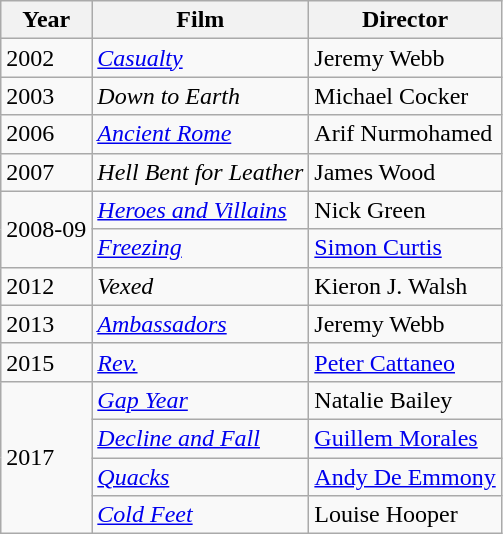<table class="wikitable">
<tr>
<th>Year</th>
<th>Film</th>
<th>Director</th>
</tr>
<tr>
<td>2002</td>
<td><em><a href='#'>Casualty</a></em></td>
<td>Jeremy Webb</td>
</tr>
<tr>
<td>2003</td>
<td><em>Down to Earth</em></td>
<td>Michael Cocker</td>
</tr>
<tr>
<td>2006</td>
<td><em><a href='#'>Ancient Rome</a></em></td>
<td>Arif Nurmohamed</td>
</tr>
<tr>
<td>2007</td>
<td><em>Hell Bent for Leather</em></td>
<td>James Wood</td>
</tr>
<tr>
<td rowspan="2">2008-09</td>
<td><em><a href='#'>Heroes and Villains</a></em></td>
<td>Nick Green</td>
</tr>
<tr>
<td><em><a href='#'>Freezing</a></em></td>
<td><a href='#'>Simon Curtis</a></td>
</tr>
<tr>
<td>2012</td>
<td><em>Vexed</em></td>
<td>Kieron J. Walsh</td>
</tr>
<tr>
<td>2013</td>
<td><em><a href='#'>Ambassadors</a></em></td>
<td>Jeremy Webb</td>
</tr>
<tr>
<td>2015</td>
<td><em><a href='#'>Rev.</a></em></td>
<td><a href='#'>Peter Cattaneo</a></td>
</tr>
<tr>
<td rowspan="4">2017</td>
<td><em><a href='#'>Gap Year</a></em></td>
<td>Natalie Bailey</td>
</tr>
<tr>
<td><em><a href='#'>Decline and Fall</a></em></td>
<td><a href='#'>Guillem Morales</a></td>
</tr>
<tr>
<td><em><a href='#'>Quacks</a></em></td>
<td><a href='#'>Andy De Emmony</a></td>
</tr>
<tr>
<td><em><a href='#'>Cold Feet</a></em></td>
<td>Louise Hooper</td>
</tr>
</table>
